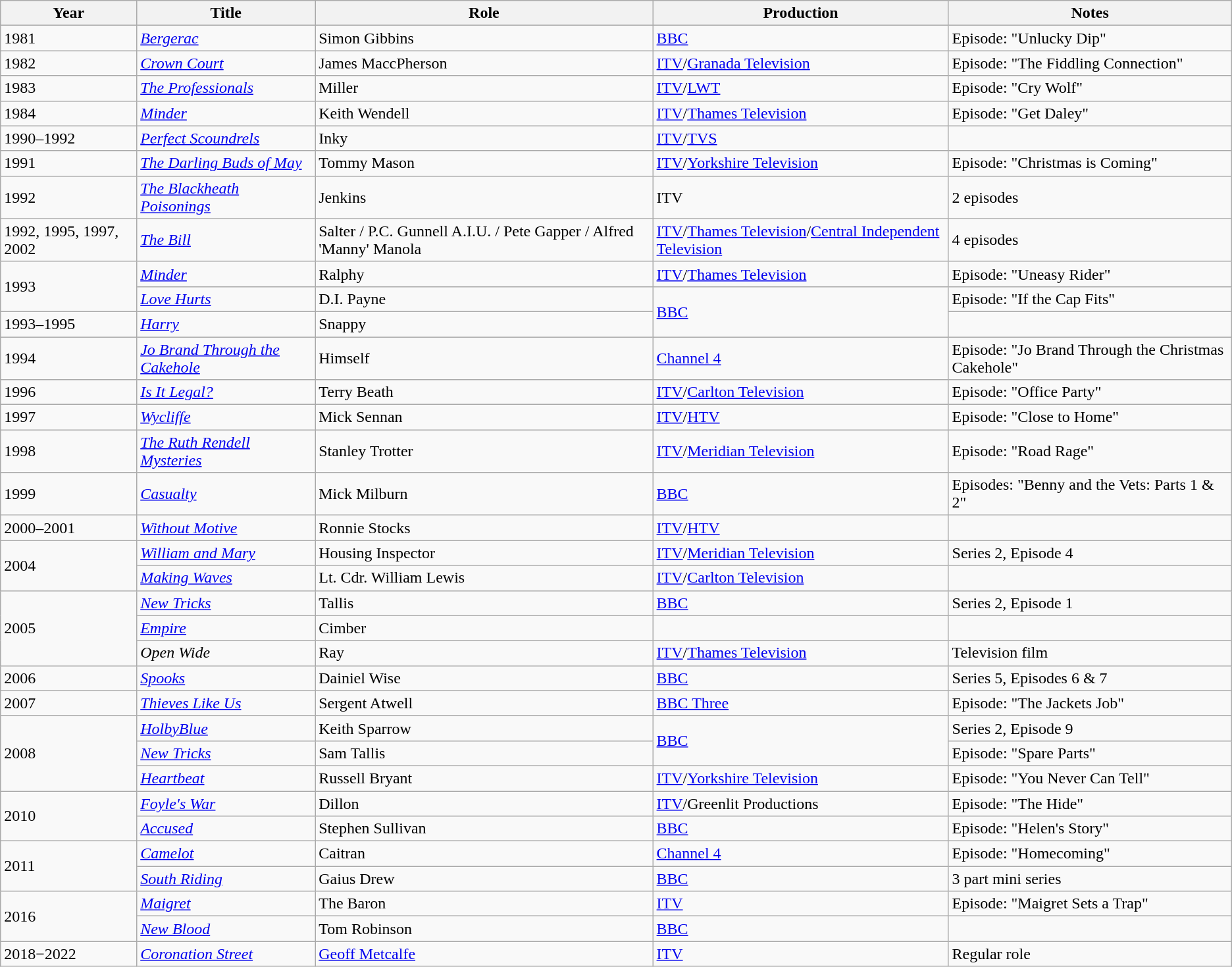<table class="wikitable">
<tr>
<th scope="col">Year</th>
<th scope="col">Title</th>
<th scope="col">Role</th>
<th scope="col">Production</th>
<th scope="col">Notes</th>
</tr>
<tr>
<td>1981</td>
<td><em><a href='#'>Bergerac</a></em></td>
<td>Simon Gibbins</td>
<td><a href='#'>BBC</a></td>
<td>Episode: "Unlucky Dip"</td>
</tr>
<tr>
<td>1982</td>
<td><em><a href='#'>Crown Court</a></em></td>
<td>James MaccPherson</td>
<td><a href='#'>ITV</a>/<a href='#'>Granada Television</a></td>
<td>Episode: "The Fiddling Connection"</td>
</tr>
<tr>
<td>1983</td>
<td><em><a href='#'>The Professionals</a></em></td>
<td>Miller</td>
<td><a href='#'>ITV</a>/<a href='#'>LWT</a></td>
<td>Episode: "Cry Wolf"</td>
</tr>
<tr>
<td>1984</td>
<td><em><a href='#'>Minder</a></em></td>
<td>Keith Wendell</td>
<td><a href='#'>ITV</a>/<a href='#'>Thames Television</a></td>
<td>Episode: "Get Daley"</td>
</tr>
<tr>
<td>1990–1992</td>
<td><em><a href='#'>Perfect Scoundrels</a></em></td>
<td>Inky</td>
<td><a href='#'>ITV</a>/<a href='#'>TVS</a></td>
<td></td>
</tr>
<tr>
<td>1991</td>
<td><em><a href='#'>The Darling Buds of May</a></em></td>
<td>Tommy Mason</td>
<td><a href='#'>ITV</a>/<a href='#'>Yorkshire Television</a></td>
<td>Episode: "Christmas is Coming"</td>
</tr>
<tr>
<td>1992</td>
<td><em><a href='#'>The Blackheath Poisonings</a></em></td>
<td>Jenkins</td>
<td>ITV</td>
<td>2 episodes</td>
</tr>
<tr>
<td>1992, 1995, 1997, 2002</td>
<td><em><a href='#'>The Bill</a></em></td>
<td>Salter / P.C. Gunnell A.I.U. / Pete Gapper / Alfred 'Manny' Manola</td>
<td><a href='#'>ITV</a>/<a href='#'>Thames Television</a>/<a href='#'>Central Independent Television</a></td>
<td>4 episodes</td>
</tr>
<tr>
<td rowspan="2">1993</td>
<td><em><a href='#'>Minder</a></em></td>
<td>Ralphy</td>
<td><a href='#'>ITV</a>/<a href='#'>Thames Television</a></td>
<td>Episode: "Uneasy Rider"</td>
</tr>
<tr>
<td><em><a href='#'>Love Hurts</a></em></td>
<td>D.I. Payne</td>
<td rowspan="2"><a href='#'>BBC</a></td>
<td>Episode: "If the Cap Fits"</td>
</tr>
<tr>
<td>1993–1995</td>
<td><em><a href='#'>Harry</a></em></td>
<td>Snappy</td>
<td></td>
</tr>
<tr>
<td>1994</td>
<td><em><a href='#'>Jo Brand Through the Cakehole</a></em></td>
<td>Himself</td>
<td><a href='#'>Channel 4</a></td>
<td>Episode: "Jo Brand Through the Christmas Cakehole"</td>
</tr>
<tr>
<td>1996</td>
<td><em><a href='#'>Is It Legal?</a></em></td>
<td>Terry Beath</td>
<td><a href='#'>ITV</a>/<a href='#'>Carlton Television</a></td>
<td>Episode: "Office Party"</td>
</tr>
<tr>
<td>1997</td>
<td><em><a href='#'>Wycliffe</a></em></td>
<td>Mick Sennan</td>
<td><a href='#'>ITV</a>/<a href='#'>HTV</a></td>
<td>Episode: "Close to Home"</td>
</tr>
<tr>
<td>1998</td>
<td><em><a href='#'>The Ruth Rendell Mysteries</a></em></td>
<td>Stanley Trotter</td>
<td><a href='#'>ITV</a>/<a href='#'>Meridian Television</a></td>
<td>Episode: "Road Rage"</td>
</tr>
<tr>
<td>1999</td>
<td><em><a href='#'>Casualty</a></em></td>
<td>Mick Milburn</td>
<td><a href='#'>BBC</a></td>
<td>Episodes: "Benny and the Vets: Parts 1 & 2"</td>
</tr>
<tr>
<td>2000–2001</td>
<td><em><a href='#'>Without Motive</a></em></td>
<td>Ronnie Stocks</td>
<td><a href='#'>ITV</a>/<a href='#'>HTV</a></td>
<td></td>
</tr>
<tr>
<td rowspan="2">2004</td>
<td><em><a href='#'>William and Mary</a></em></td>
<td>Housing Inspector</td>
<td><a href='#'>ITV</a>/<a href='#'>Meridian Television</a></td>
<td>Series 2, Episode 4</td>
</tr>
<tr>
<td><em><a href='#'>Making Waves</a></em></td>
<td>Lt. Cdr. William Lewis</td>
<td><a href='#'>ITV</a>/<a href='#'>Carlton Television</a></td>
<td></td>
</tr>
<tr>
<td rowspan="3">2005</td>
<td><em><a href='#'>New Tricks</a></em></td>
<td>Tallis</td>
<td><a href='#'>BBC</a></td>
<td>Series 2, Episode 1</td>
</tr>
<tr>
<td><em><a href='#'>Empire</a></em></td>
<td>Cimber</td>
<td></td>
<td></td>
</tr>
<tr>
<td><em>Open Wide</em></td>
<td>Ray</td>
<td><a href='#'>ITV</a>/<a href='#'>Thames Television</a></td>
<td>Television film</td>
</tr>
<tr>
<td>2006</td>
<td><em><a href='#'>Spooks</a></em></td>
<td>Dainiel Wise</td>
<td><a href='#'>BBC</a></td>
<td>Series 5, Episodes 6 & 7</td>
</tr>
<tr>
<td>2007</td>
<td><em><a href='#'>Thieves Like Us</a></em></td>
<td>Sergent Atwell</td>
<td><a href='#'>BBC Three</a></td>
<td>Episode: "The Jackets Job"</td>
</tr>
<tr>
<td rowspan="3">2008</td>
<td><em><a href='#'>HolbyBlue</a></em></td>
<td>Keith Sparrow</td>
<td rowspan="2"><a href='#'>BBC</a></td>
<td>Series 2, Episode 9</td>
</tr>
<tr>
<td><em><a href='#'>New Tricks</a></em></td>
<td>Sam Tallis</td>
<td>Episode: "Spare Parts"</td>
</tr>
<tr>
<td><em><a href='#'>Heartbeat</a></em></td>
<td>Russell Bryant</td>
<td><a href='#'>ITV</a>/<a href='#'>Yorkshire Television</a></td>
<td>Episode: "You Never Can Tell"</td>
</tr>
<tr>
<td rowspan="2">2010</td>
<td><em><a href='#'>Foyle's War</a></em></td>
<td>Dillon</td>
<td><a href='#'>ITV</a>/Greenlit Productions</td>
<td>Episode: "The Hide"</td>
</tr>
<tr>
<td><em><a href='#'>Accused</a></em></td>
<td>Stephen Sullivan</td>
<td><a href='#'>BBC</a></td>
<td>Episode: "Helen's Story"</td>
</tr>
<tr>
<td rowspan="2">2011</td>
<td><em><a href='#'>Camelot</a></em></td>
<td>Caitran</td>
<td><a href='#'>Channel 4</a></td>
<td>Episode: "Homecoming"</td>
</tr>
<tr>
<td><em><a href='#'>South Riding</a></em></td>
<td>Gaius Drew</td>
<td><a href='#'>BBC</a></td>
<td>3 part mini series</td>
</tr>
<tr>
<td rowspan="2">2016</td>
<td><em><a href='#'>Maigret</a></em></td>
<td>The Baron</td>
<td><a href='#'>ITV</a></td>
<td>Episode: "Maigret Sets a Trap"</td>
</tr>
<tr>
<td><em><a href='#'>New Blood</a></em></td>
<td>Tom Robinson</td>
<td><a href='#'>BBC</a></td>
<td></td>
</tr>
<tr>
<td>2018−2022</td>
<td><em><a href='#'>Coronation Street</a></em></td>
<td><a href='#'>Geoff Metcalfe</a></td>
<td><a href='#'>ITV</a></td>
<td>Regular role</td>
</tr>
</table>
